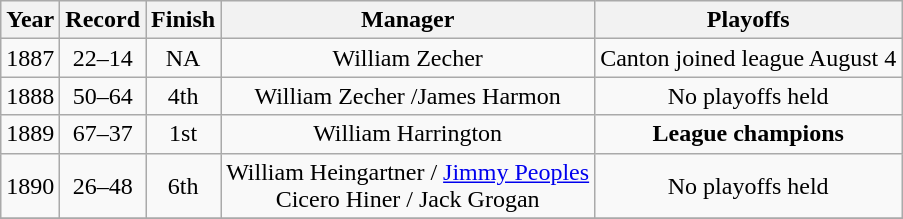<table class="wikitable">
<tr style="background: #F2F2F2;">
<th>Year</th>
<th>Record</th>
<th>Finish</th>
<th>Manager</th>
<th>Playoffs</th>
</tr>
<tr align=center>
<td>1887</td>
<td>22–14</td>
<td>NA</td>
<td>William Zecher</td>
<td>Canton joined league August 4</td>
</tr>
<tr align=center>
<td>1888</td>
<td>50–64</td>
<td>4th</td>
<td>William Zecher /James Harmon</td>
<td>No playoffs held</td>
</tr>
<tr align=center>
<td>1889</td>
<td>67–37</td>
<td>1st</td>
<td>William Harrington</td>
<td><strong>League champions</strong></td>
</tr>
<tr align=center>
<td>1890</td>
<td>26–48</td>
<td>6th</td>
<td>William Heingartner / <a href='#'>Jimmy Peoples</a> <br> Cicero Hiner / Jack Grogan</td>
<td>No playoffs held</td>
</tr>
<tr align=center>
</tr>
</table>
